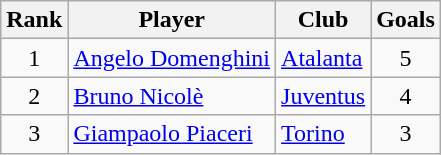<table class="wikitable sortable" style="text-align:center">
<tr>
<th>Rank</th>
<th>Player</th>
<th>Club</th>
<th>Goals</th>
</tr>
<tr>
<td>1</td>
<td align="left"><strong></strong> <a href='#'>Angelo Domenghini</a></td>
<td align="left"><a href='#'>Atalanta</a></td>
<td>5</td>
</tr>
<tr>
<td>2</td>
<td align="left"><strong></strong> <a href='#'>Bruno Nicolè</a></td>
<td align="left"><a href='#'>Juventus</a></td>
<td>4</td>
</tr>
<tr>
<td>3</td>
<td align="left"><strong></strong> <a href='#'>Giampaolo Piaceri</a></td>
<td align="left"><a href='#'>Torino</a></td>
<td>3</td>
</tr>
</table>
